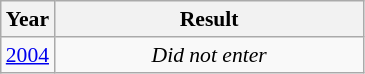<table class="wikitable" style="text-align: center; font-size:90%">
<tr>
<th>Year</th>
<th style="width:200px">Result</th>
</tr>
<tr>
<td> <a href='#'>2004</a></td>
<td><em>Did not enter</em></td>
</tr>
</table>
